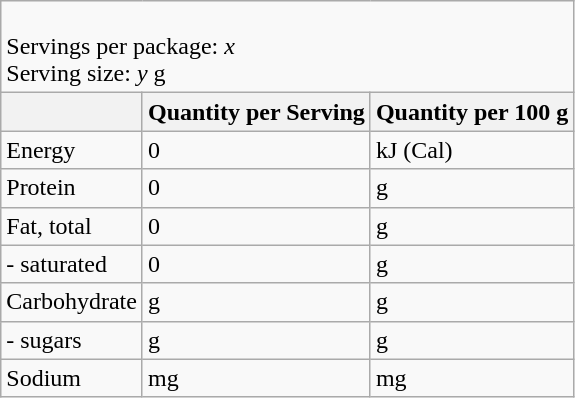<table class="wikitable">
<tr>
<td colspan="3"><br>Servings per package: <em>x</em><br>Serving size: <em>y</em> g</td>
</tr>
<tr>
<th></th>
<th>Quantity per Serving</th>
<th>Quantity per 100 g</th>
</tr>
<tr>
<td>Energy</td>
<td>0</td>
<td>kJ (Cal)</td>
</tr>
<tr>
<td>Protein</td>
<td>0</td>
<td>g</td>
</tr>
<tr>
<td>Fat, total</td>
<td>0</td>
<td>g</td>
</tr>
<tr>
<td>- saturated</td>
<td>0</td>
<td>g</td>
</tr>
<tr>
<td>Carbohydrate</td>
<td>g</td>
<td>g</td>
</tr>
<tr>
<td>- sugars</td>
<td>g</td>
<td>g</td>
</tr>
<tr>
<td>Sodium</td>
<td>mg</td>
<td>mg</td>
</tr>
</table>
